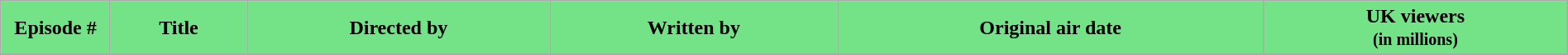<table class="wikitable plainrowheaders" style="width:100%;">
<tr>
<th style="background:#74E387; color:#000;" width=7%>Episode #</th>
<th style="background:#74E387; color:#000;">Title</th>
<th style="background:#74E387; color:#000;">Directed by</th>
<th style="background:#74E387; color:#000;">Written by</th>
<th style="background:#74E387; color:#000;">Original air date</th>
<th style="background:#74E387; color:#000;">UK viewers<br><small>(in millions)</small></th>
</tr>
<tr>
</tr>
</table>
